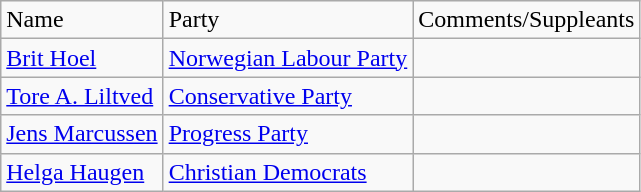<table class="wikitable">
<tr>
<td>Name</td>
<td>Party</td>
<td>Comments/Suppleants</td>
</tr>
<tr>
<td><a href='#'>Brit Hoel</a></td>
<td><a href='#'>Norwegian Labour Party</a></td>
<td></td>
</tr>
<tr>
<td><a href='#'>Tore A. Liltved</a></td>
<td><a href='#'>Conservative Party</a></td>
<td></td>
</tr>
<tr>
<td><a href='#'>Jens Marcussen</a></td>
<td><a href='#'>Progress Party</a></td>
<td></td>
</tr>
<tr>
<td><a href='#'>Helga Haugen</a></td>
<td><a href='#'>Christian Democrats</a></td>
<td></td>
</tr>
</table>
